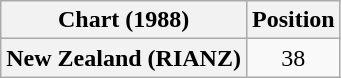<table class="wikitable plainrowheaders" style="text-align:center">
<tr>
<th scope="col">Chart (1988)</th>
<th scope="col">Position</th>
</tr>
<tr>
<th scope="row">New Zealand (RIANZ)</th>
<td>38</td>
</tr>
</table>
